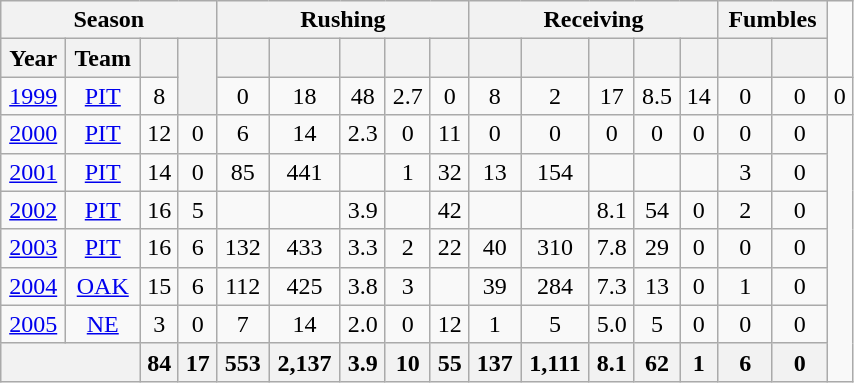<table class= "wikitable sortable" float="left" border="1" style="text-align:center; width:45%;">
<tr>
<th colspan=4>Season</th>
<th colspan=5>Rushing</th>
<th colspan=5>Receiving</th>
<th colspan=2>Fumbles</th>
</tr>
<tr>
<th>Year</th>
<th>Team</th>
<th></th>
<th rowspan=2></th>
<th></th>
<th></th>
<th></th>
<th></th>
<th></th>
<th></th>
<th></th>
<th></th>
<th></th>
<th></th>
<th></th>
<th></th>
</tr>
<tr>
<td><a href='#'>1999</a></td>
<td><a href='#'>PIT</a></td>
<td>8</td>
<td>0</td>
<td>18</td>
<td>48</td>
<td>2.7</td>
<td>0</td>
<td>8</td>
<td>2</td>
<td>17</td>
<td>8.5</td>
<td>14</td>
<td>0</td>
<td>0</td>
<td>0</td>
</tr>
<tr>
<td><a href='#'>2000</a></td>
<td><a href='#'>PIT</a></td>
<td>12</td>
<td>0</td>
<td>6</td>
<td>14</td>
<td>2.3</td>
<td>0</td>
<td>11</td>
<td>0</td>
<td>0</td>
<td>0</td>
<td>0</td>
<td>0</td>
<td>0</td>
<td>0</td>
</tr>
<tr>
<td><a href='#'>2001</a></td>
<td><a href='#'>PIT</a></td>
<td>14</td>
<td>0</td>
<td>85</td>
<td>441</td>
<td></td>
<td>1</td>
<td>32</td>
<td>13</td>
<td>154</td>
<td></td>
<td></td>
<td></td>
<td>3</td>
<td>0</td>
</tr>
<tr>
<td><a href='#'>2002</a></td>
<td><a href='#'>PIT</a></td>
<td>16</td>
<td>5</td>
<td></td>
<td></td>
<td>3.9</td>
<td></td>
<td>42</td>
<td></td>
<td></td>
<td>8.1</td>
<td>54</td>
<td>0</td>
<td>2</td>
<td>0</td>
</tr>
<tr>
<td><a href='#'>2003</a></td>
<td><a href='#'>PIT</a></td>
<td>16</td>
<td>6</td>
<td>132</td>
<td>433</td>
<td>3.3</td>
<td>2</td>
<td>22</td>
<td>40</td>
<td>310</td>
<td>7.8</td>
<td>29</td>
<td>0</td>
<td>0</td>
<td>0</td>
</tr>
<tr>
<td><a href='#'>2004</a></td>
<td><a href='#'>OAK</a></td>
<td>15</td>
<td>6</td>
<td>112</td>
<td>425</td>
<td>3.8</td>
<td>3</td>
<td></td>
<td>39</td>
<td>284</td>
<td>7.3</td>
<td>13</td>
<td>0</td>
<td>1</td>
<td>0</td>
</tr>
<tr>
<td><a href='#'>2005</a></td>
<td><a href='#'>NE</a></td>
<td>3</td>
<td>0</td>
<td>7</td>
<td>14</td>
<td>2.0</td>
<td>0</td>
<td>12</td>
<td>1</td>
<td>5</td>
<td>5.0</td>
<td>5</td>
<td>0</td>
<td>0</td>
<td>0</td>
</tr>
<tr class="sortbottom" style="background:#eee;">
<th colspan="2"></th>
<th>84</th>
<th>17</th>
<th>553</th>
<th>2,137</th>
<th>3.9</th>
<th>10</th>
<th>55</th>
<th>137</th>
<th>1,111</th>
<th>8.1</th>
<th>62</th>
<th>1</th>
<th>6</th>
<th>0</th>
</tr>
</table>
